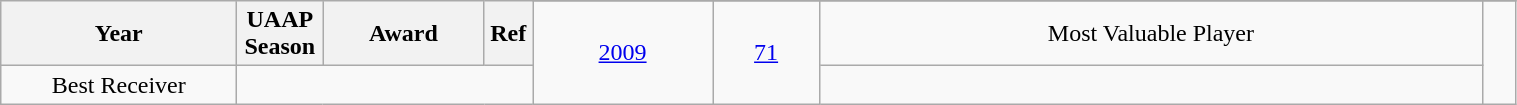<table class="wikitable sortable" style="text-align:center" width="80%">
<tr>
<th style="width:150px;" rowspan="2">Year</th>
<th style="width:50px;" rowspan="2">UAAP Season</th>
<th style="width:100px;" rowspan="2">Award</th>
<th style="width:25px;" rowspan="2">Ref</th>
</tr>
<tr>
<td rowspan=2><a href='#'>2009</a></td>
<td rowspan=2><a href='#'>71</a></td>
<td>Most Valuable Player</td>
<td rowspan=2></td>
</tr>
<tr>
<td>Best Receiver</td>
</tr>
</table>
